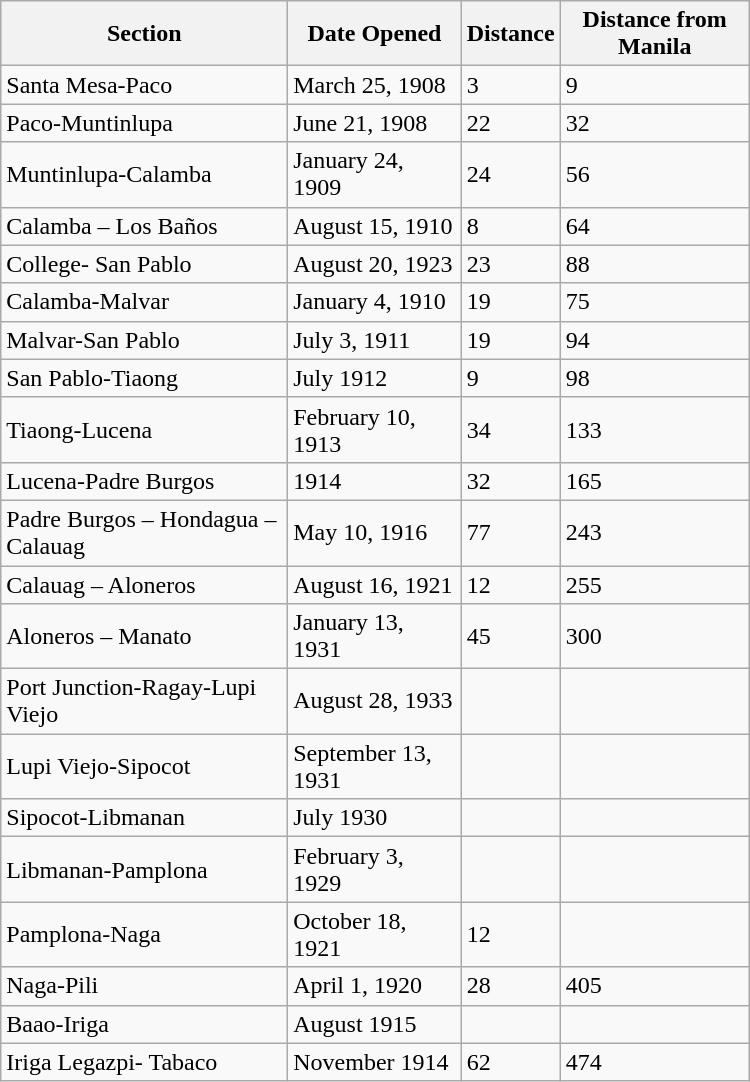<table class="wikitable article-table" border="0" cellpadding="1" cellspacing="1" style="width: 500px;">
<tr>
<th scope="col">Section</th>
<th scope="col">Date Opened</th>
<th scope="col">Distance</th>
<th scope="col">Distance from Manila</th>
</tr>
<tr>
<td>Santa Mesa-Paco</td>
<td>March 25, 1908</td>
<td>3</td>
<td>9</td>
</tr>
<tr>
<td>Paco-Muntinlupa</td>
<td>June 21, 1908</td>
<td>22</td>
<td>32</td>
</tr>
<tr>
<td>Muntinlupa-Calamba</td>
<td>January 24, 1909</td>
<td>24</td>
<td>56</td>
</tr>
<tr>
<td>Calamba – Los Baños</td>
<td>August 15, 1910</td>
<td>8</td>
<td>64</td>
</tr>
<tr>
<td>College- San Pablo</td>
<td>August 20, 1923</td>
<td>23</td>
<td>88</td>
</tr>
<tr>
<td>Calamba-Malvar</td>
<td>January 4, 1910</td>
<td>19</td>
<td>75</td>
</tr>
<tr>
<td>Malvar-San Pablo</td>
<td>July 3, 1911</td>
<td>19</td>
<td>94</td>
</tr>
<tr>
<td>San Pablo-Tiaong</td>
<td>July 1912</td>
<td>9</td>
<td>98</td>
</tr>
<tr>
<td>Tiaong-Lucena</td>
<td>February 10, 1913</td>
<td>34</td>
<td>133</td>
</tr>
<tr>
<td>Lucena-Padre Burgos</td>
<td>1914</td>
<td>32</td>
<td>165</td>
</tr>
<tr>
<td>Padre Burgos – Hondagua – Calauag</td>
<td>May 10, 1916</td>
<td>77</td>
<td>243</td>
</tr>
<tr>
<td>Calauag – Aloneros</td>
<td>August 16, 1921</td>
<td>12</td>
<td>255</td>
</tr>
<tr>
<td>Aloneros – Manato</td>
<td>January 13, 1931</td>
<td>45</td>
<td>300</td>
</tr>
<tr>
<td>Port Junction-Ragay-Lupi Viejo</td>
<td>August 28, 1933</td>
<td></td>
<td></td>
</tr>
<tr>
<td>Lupi Viejo-Sipocot</td>
<td>September 13, 1931</td>
<td></td>
<td></td>
</tr>
<tr>
<td>Sipocot-Libmanan</td>
<td>July 1930</td>
<td></td>
<td></td>
</tr>
<tr>
<td>Libmanan-Pamplona</td>
<td>February 3, 1929</td>
<td></td>
<td></td>
</tr>
<tr>
<td>Pamplona-Naga</td>
<td>October 18, 1921</td>
<td>12</td>
<td></td>
</tr>
<tr>
<td>Naga-Pili</td>
<td>April 1, 1920</td>
<td>28</td>
<td>405</td>
</tr>
<tr>
<td>Baao-Iriga</td>
<td>August 1915</td>
<td></td>
<td></td>
</tr>
<tr>
<td>Iriga Legazpi- Tabaco</td>
<td>November 1914</td>
<td>62</td>
<td>474</td>
</tr>
</table>
